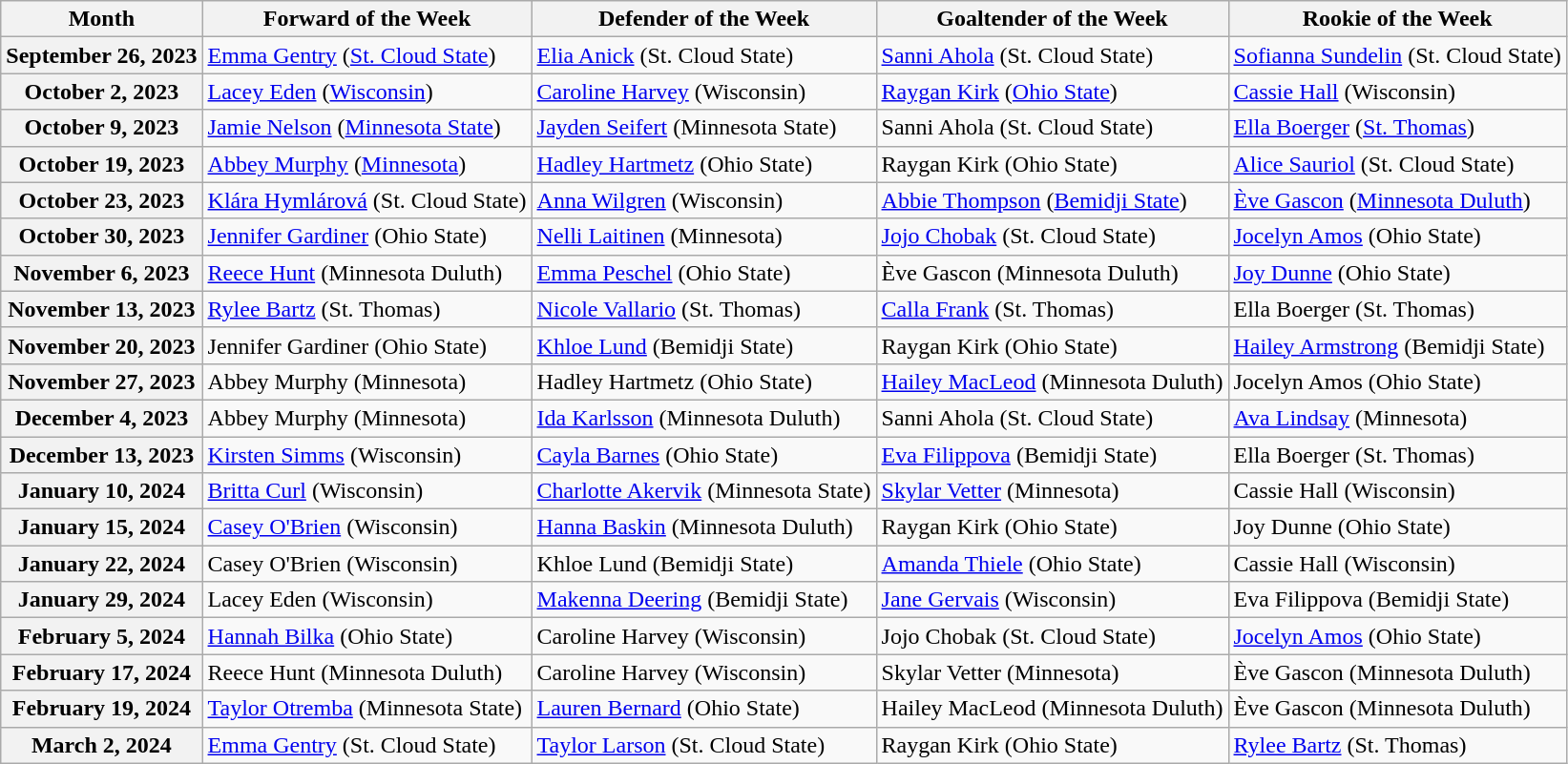<table class="wikitable">
<tr>
<th scope="row">Month</th>
<th scope="row">Forward of the Week</th>
<th scope="row">Defender of the Week</th>
<th scope="row">Goaltender of the Week</th>
<th scope="row">Rookie of the Week</th>
</tr>
<tr>
<th scope="col">September 26, 2023</th>
<td><a href='#'>Emma Gentry</a> (<a href='#'>St. Cloud State</a>)</td>
<td><a href='#'>Elia Anick</a> (St. Cloud State)</td>
<td><a href='#'>Sanni Ahola</a> (St. Cloud State)</td>
<td><a href='#'>Sofianna Sundelin</a> (St. Cloud State)</td>
</tr>
<tr>
<th scope="col">October 2, 2023</th>
<td><a href='#'>Lacey Eden</a> (<a href='#'>Wisconsin</a>)</td>
<td><a href='#'>Caroline Harvey</a> (Wisconsin)</td>
<td><a href='#'>Raygan Kirk</a> (<a href='#'>Ohio State</a>)</td>
<td><a href='#'>Cassie Hall</a> (Wisconsin)</td>
</tr>
<tr>
<th scope="col">October 9, 2023</th>
<td><a href='#'>Jamie Nelson</a> (<a href='#'>Minnesota State</a>)</td>
<td><a href='#'>Jayden Seifert</a> (Minnesota State)</td>
<td>Sanni Ahola (St. Cloud State)</td>
<td><a href='#'>Ella Boerger</a> (<a href='#'>St. Thomas</a>)</td>
</tr>
<tr>
<th scope="col">October 19, 2023</th>
<td><a href='#'>Abbey Murphy</a> (<a href='#'>Minnesota</a>)</td>
<td><a href='#'>Hadley Hartmetz</a> (Ohio State)</td>
<td>Raygan Kirk (Ohio State)</td>
<td><a href='#'>Alice Sauriol</a> (St. Cloud State)</td>
</tr>
<tr>
<th scope="col">October 23, 2023</th>
<td><a href='#'>Klára Hymlárová</a> (St. Cloud State)</td>
<td><a href='#'>Anna Wilgren</a> (Wisconsin)</td>
<td><a href='#'>Abbie Thompson</a> (<a href='#'>Bemidji State</a>)</td>
<td><a href='#'>Ève Gascon</a> (<a href='#'>Minnesota Duluth</a>)</td>
</tr>
<tr>
<th scope="col">October 30, 2023</th>
<td><a href='#'>Jennifer Gardiner</a> (Ohio State)</td>
<td><a href='#'>Nelli Laitinen</a> (Minnesota)</td>
<td><a href='#'>Jojo Chobak</a> (St. Cloud State)</td>
<td><a href='#'>Jocelyn Amos</a> (Ohio State)</td>
</tr>
<tr>
<th scope="col">November 6, 2023</th>
<td><a href='#'>Reece Hunt</a> (Minnesota Duluth)</td>
<td><a href='#'>Emma Peschel</a> (Ohio State)</td>
<td>Ève Gascon (Minnesota Duluth)</td>
<td><a href='#'>Joy Dunne</a> (Ohio State)</td>
</tr>
<tr>
<th scope="col">November 13, 2023</th>
<td><a href='#'>Rylee Bartz</a> (St. Thomas)</td>
<td><a href='#'>Nicole Vallario</a> (St. Thomas)</td>
<td><a href='#'>Calla Frank</a> (St. Thomas)</td>
<td>Ella Boerger (St. Thomas)</td>
</tr>
<tr>
<th scope="col">November 20, 2023</th>
<td>Jennifer Gardiner (Ohio State)</td>
<td><a href='#'>Khloe Lund</a> (Bemidji State)</td>
<td>Raygan Kirk (Ohio State)</td>
<td><a href='#'>Hailey Armstrong</a> (Bemidji State)</td>
</tr>
<tr>
<th scope="col">November 27, 2023</th>
<td>Abbey Murphy (Minnesota)</td>
<td>Hadley Hartmetz (Ohio State)</td>
<td><a href='#'>Hailey MacLeod</a> (Minnesota Duluth)</td>
<td>Jocelyn Amos (Ohio State)</td>
</tr>
<tr>
<th scope="col">December 4, 2023</th>
<td>Abbey Murphy (Minnesota)</td>
<td><a href='#'>Ida Karlsson</a> (Minnesota Duluth)</td>
<td>Sanni Ahola (St. Cloud State)</td>
<td><a href='#'>Ava Lindsay</a> (Minnesota)</td>
</tr>
<tr>
<th scope="col">December 13, 2023</th>
<td><a href='#'>Kirsten Simms</a> (Wisconsin)</td>
<td><a href='#'>Cayla Barnes</a> (Ohio State)</td>
<td><a href='#'>Eva Filippova</a> (Bemidji State)</td>
<td>Ella Boerger (St. Thomas)</td>
</tr>
<tr>
<th scope="col">January 10, 2024</th>
<td><a href='#'>Britta Curl</a> (Wisconsin)</td>
<td><a href='#'>Charlotte Akervik</a> (Minnesota State)</td>
<td><a href='#'>Skylar Vetter</a> (Minnesota)</td>
<td>Cassie Hall (Wisconsin)</td>
</tr>
<tr>
<th scope="col">January 15, 2024</th>
<td><a href='#'>Casey O'Brien</a> (Wisconsin)</td>
<td><a href='#'>Hanna Baskin</a> (Minnesota Duluth)</td>
<td>Raygan Kirk (Ohio State)</td>
<td>Joy Dunne (Ohio State)</td>
</tr>
<tr>
<th scope="col">January 22, 2024</th>
<td>Casey O'Brien (Wisconsin)</td>
<td>Khloe Lund (Bemidji State)</td>
<td><a href='#'>Amanda Thiele</a> (Ohio State)</td>
<td>Cassie Hall (Wisconsin)</td>
</tr>
<tr>
<th scope="col">January 29, 2024</th>
<td>Lacey Eden (Wisconsin)</td>
<td><a href='#'>Makenna Deering</a> (Bemidji State)</td>
<td><a href='#'>Jane Gervais</a> (Wisconsin)</td>
<td>Eva Filippova (Bemidji State)</td>
</tr>
<tr>
<th scope="col">February 5, 2024</th>
<td><a href='#'>Hannah Bilka</a> (Ohio State)</td>
<td>Caroline Harvey (Wisconsin)</td>
<td>Jojo Chobak (St. Cloud State)</td>
<td><a href='#'>Jocelyn Amos</a> (Ohio State)</td>
</tr>
<tr>
<th scope="col">February 17, 2024</th>
<td>Reece Hunt (Minnesota Duluth)</td>
<td>Caroline Harvey (Wisconsin)</td>
<td>Skylar Vetter (Minnesota)</td>
<td>Ève Gascon (Minnesota Duluth)</td>
</tr>
<tr>
<th scope="col">February 19, 2024</th>
<td><a href='#'>Taylor Otremba</a> (Minnesota State)</td>
<td><a href='#'>Lauren Bernard</a> (Ohio State)</td>
<td>Hailey MacLeod (Minnesota Duluth)</td>
<td>Ève Gascon (Minnesota Duluth)</td>
</tr>
<tr>
<th scope="col">March 2, 2024</th>
<td><a href='#'>Emma Gentry</a> (St. Cloud State)</td>
<td><a href='#'>Taylor Larson</a> (St. Cloud State)</td>
<td>Raygan Kirk (Ohio State)</td>
<td><a href='#'>Rylee Bartz</a> (St. Thomas)</td>
</tr>
</table>
